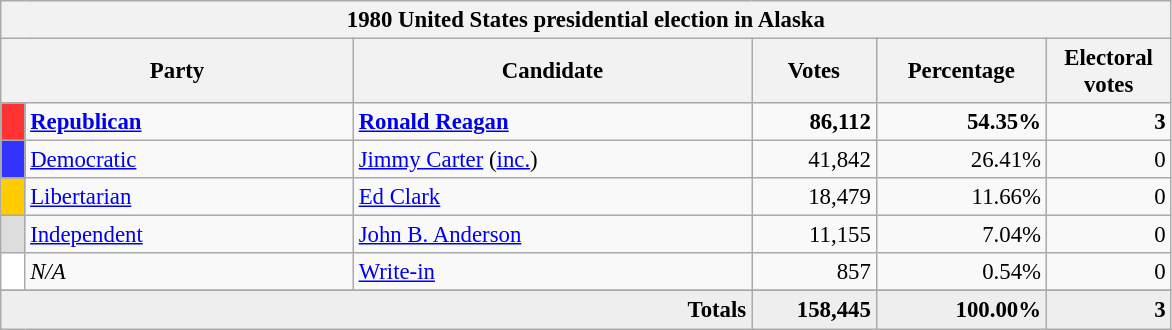<table class="wikitable" style="font-size: 95%;">
<tr>
<th colspan="6">1980 United States presidential election in Alaska</th>
</tr>
<tr>
<th colspan="2" style="width: 15em">Party</th>
<th style="width: 17em">Candidate</th>
<th style="width: 5em">Votes</th>
<th style="width: 7em">Percentage</th>
<th style="width: 5em">Electoral votes</th>
</tr>
<tr>
<th style="background-color:#FF3333; width: 3px"></th>
<td style="width: 130px"><strong><a href='#'>Republican</a></strong></td>
<td><strong><a href='#'>Ronald Reagan</a></strong></td>
<td align="right"><strong>86,112</strong></td>
<td align="right"><strong>54.35%</strong></td>
<td align="right"><strong>3</strong></td>
</tr>
<tr>
<th style="background-color:#3333FF; width: 3px"></th>
<td style="width: 130px"><a href='#'>Democratic</a></td>
<td><a href='#'>Jimmy Carter</a> (<a href='#'>inc.</a>)</td>
<td align="right">41,842</td>
<td align="right">26.41%</td>
<td align="right">0</td>
</tr>
<tr>
<th style="background-color:#FFCC00; width: 3px"></th>
<td style="width: 130px"><a href='#'>Libertarian</a></td>
<td><a href='#'>Ed Clark</a></td>
<td align="right">18,479</td>
<td align="right">11.66%</td>
<td align="right">0</td>
</tr>
<tr>
<th style="background-color:#DDDDDD; width: 3px"></th>
<td style="width: 130px"><a href='#'>Independent</a></td>
<td><a href='#'>John B. Anderson</a></td>
<td align="right">11,155</td>
<td align="right">7.04%</td>
<td align="right">0</td>
</tr>
<tr>
<th style="background-color:#FFFFFF; width: 3px"></th>
<td style="width: 130px"><em>N/A</em></td>
<td><a href='#'>Write-in</a></td>
<td align="right">857</td>
<td align="right">0.54%</td>
<td align="right">0</td>
</tr>
<tr>
</tr>
<tr bgcolor="#EEEEEE">
<td colspan="3" align="right"><strong>Totals</strong></td>
<td align="right"><strong>158,445</strong></td>
<td align="right"><strong>100.00%</strong></td>
<td align="right"><strong>3</strong></td>
</tr>
</table>
